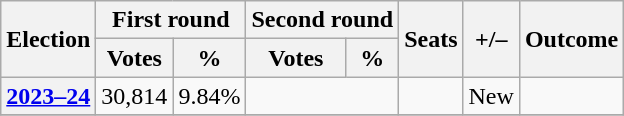<table class=wikitable style=text-align:center>
<tr>
<th rowspan=2>Election</th>
<th colspan=2>First round</th>
<th colspan=2>Second round</th>
<th rowspan=2>Seats</th>
<th rowspan=2>+/–</th>
<th rowspan=2>Outcome</th>
</tr>
<tr>
<th>Votes</th>
<th>%</th>
<th>Votes</th>
<th>%</th>
</tr>
<tr>
<th><a href='#'>2023–24</a></th>
<td>30,814</td>
<td>9.84%</td>
<td colspan="2"></td>
<td></td>
<td>New</td>
<td></td>
</tr>
<tr>
</tr>
</table>
